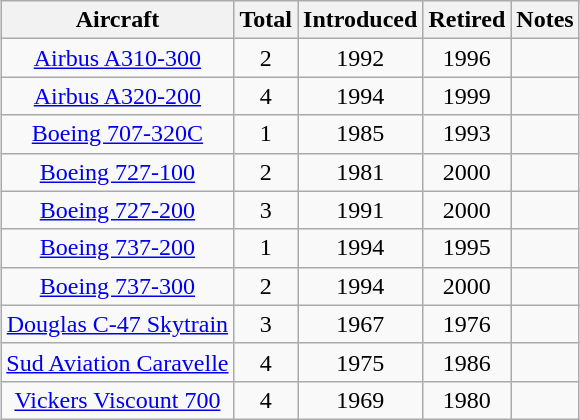<table class="wikitable" style="margin:0.5em auto; text-align:center">
<tr>
<th>Aircraft</th>
<th>Total</th>
<th>Introduced</th>
<th>Retired</th>
<th>Notes</th>
</tr>
<tr>
<td><a href='#'>Airbus A310-300</a></td>
<td>2</td>
<td>1992</td>
<td>1996</td>
<td></td>
</tr>
<tr>
<td><a href='#'>Airbus A320-200</a></td>
<td>4</td>
<td>1994</td>
<td>1999</td>
<td></td>
</tr>
<tr>
<td><a href='#'>Boeing 707-320C</a></td>
<td>1</td>
<td>1985</td>
<td>1993</td>
<td></td>
</tr>
<tr>
<td><a href='#'>Boeing 727-100</a></td>
<td>2</td>
<td>1981</td>
<td>2000</td>
<td></td>
</tr>
<tr>
<td><a href='#'>Boeing 727-200</a></td>
<td>3</td>
<td>1991</td>
<td>2000</td>
<td></td>
</tr>
<tr>
<td><a href='#'>Boeing 737-200</a></td>
<td>1</td>
<td>1994</td>
<td>1995</td>
<td></td>
</tr>
<tr>
<td><a href='#'>Boeing 737-300</a></td>
<td>2</td>
<td>1994</td>
<td>2000</td>
<td></td>
</tr>
<tr>
<td><a href='#'>Douglas C-47 Skytrain</a></td>
<td>3</td>
<td>1967</td>
<td>1976</td>
<td></td>
</tr>
<tr>
<td><a href='#'>Sud Aviation Caravelle</a></td>
<td>4</td>
<td>1975</td>
<td>1986</td>
<td></td>
</tr>
<tr>
<td><a href='#'>Vickers Viscount 700</a></td>
<td>4</td>
<td>1969</td>
<td>1980</td>
<td></td>
</tr>
</table>
